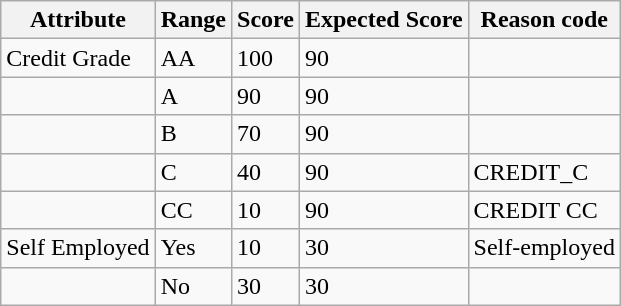<table class="wikitable">
<tr>
<th>Attribute</th>
<th>Range</th>
<th>Score</th>
<th>Expected Score</th>
<th>Reason code</th>
</tr>
<tr>
<td>Credit Grade</td>
<td>AA</td>
<td>100</td>
<td>90</td>
<td></td>
</tr>
<tr>
<td></td>
<td>A</td>
<td>90</td>
<td>90</td>
<td></td>
</tr>
<tr>
<td></td>
<td>B</td>
<td>70</td>
<td>90</td>
<td></td>
</tr>
<tr>
<td></td>
<td>C</td>
<td>40</td>
<td>90</td>
<td>CREDIT_C</td>
</tr>
<tr>
<td></td>
<td>CC</td>
<td>10</td>
<td>90</td>
<td>CREDIT CC</td>
</tr>
<tr>
<td>Self Employed</td>
<td>Yes</td>
<td>10</td>
<td>30</td>
<td>Self-employed</td>
</tr>
<tr>
<td></td>
<td>No</td>
<td>30</td>
<td>30</td>
<td></td>
</tr>
</table>
